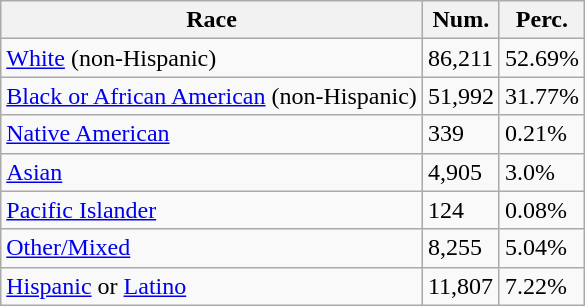<table class="wikitable">
<tr>
<th>Race</th>
<th>Num.</th>
<th>Perc.</th>
</tr>
<tr>
<td><a href='#'>White</a> (non-Hispanic)</td>
<td>86,211</td>
<td>52.69%</td>
</tr>
<tr>
<td><a href='#'>Black or African American</a> (non-Hispanic)</td>
<td>51,992</td>
<td>31.77%</td>
</tr>
<tr>
<td><a href='#'>Native American</a></td>
<td>339</td>
<td>0.21%</td>
</tr>
<tr>
<td><a href='#'>Asian</a></td>
<td>4,905</td>
<td>3.0%</td>
</tr>
<tr>
<td><a href='#'>Pacific Islander</a></td>
<td>124</td>
<td>0.08%</td>
</tr>
<tr>
<td><a href='#'>Other/Mixed</a></td>
<td>8,255</td>
<td>5.04%</td>
</tr>
<tr>
<td><a href='#'>Hispanic</a> or <a href='#'>Latino</a></td>
<td>11,807</td>
<td>7.22%</td>
</tr>
</table>
